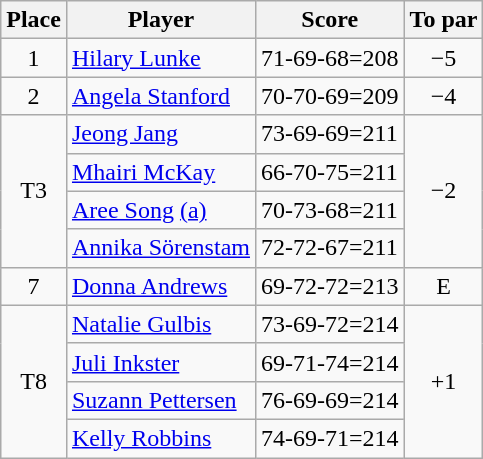<table class="wikitable">
<tr>
<th>Place</th>
<th>Player</th>
<th>Score</th>
<th>To par</th>
</tr>
<tr>
<td align=center>1</td>
<td> <a href='#'>Hilary Lunke</a></td>
<td>71-69-68=208</td>
<td align=center>−5</td>
</tr>
<tr>
<td align=center>2</td>
<td> <a href='#'>Angela Stanford</a></td>
<td>70-70-69=209</td>
<td align=center>−4</td>
</tr>
<tr>
<td align=center rowspan=4>T3</td>
<td> <a href='#'>Jeong Jang</a></td>
<td>73-69-69=211</td>
<td align=center rowspan=4>−2</td>
</tr>
<tr>
<td> <a href='#'>Mhairi McKay</a></td>
<td>66-70-75=211</td>
</tr>
<tr>
<td> <a href='#'>Aree Song</a> <a href='#'>(a)</a></td>
<td>70-73-68=211</td>
</tr>
<tr>
<td> <a href='#'>Annika Sörenstam</a></td>
<td>72-72-67=211</td>
</tr>
<tr>
<td align=center>7</td>
<td> <a href='#'>Donna Andrews</a></td>
<td>69-72-72=213</td>
<td align=center>E</td>
</tr>
<tr>
<td align=center rowspan=4>T8</td>
<td> <a href='#'>Natalie Gulbis</a></td>
<td>73-69-72=214</td>
<td align=center rowspan=4>+1</td>
</tr>
<tr>
<td> <a href='#'>Juli Inkster</a></td>
<td>69-71-74=214</td>
</tr>
<tr>
<td> <a href='#'>Suzann Pettersen</a></td>
<td>76-69-69=214</td>
</tr>
<tr>
<td> <a href='#'>Kelly Robbins</a></td>
<td>74-69-71=214</td>
</tr>
</table>
